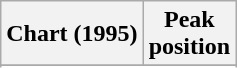<table class="wikitable plainrowheaders sortable" style="text-align:center;">
<tr>
<th scope="col">Chart (1995)</th>
<th scope="col">Peak<br>position</th>
</tr>
<tr>
</tr>
<tr>
</tr>
</table>
